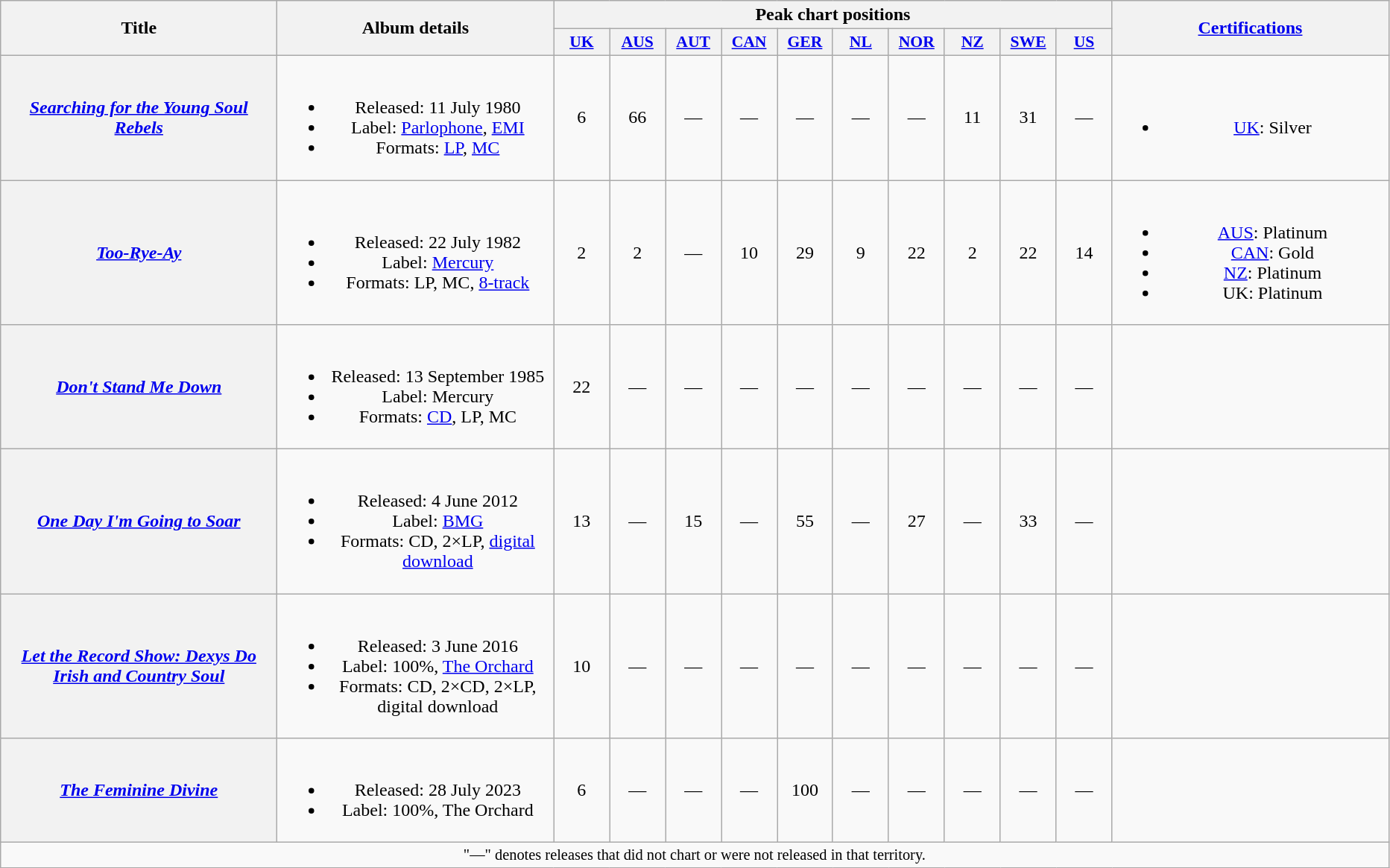<table class="wikitable plainrowheaders" style="text-align:center;">
<tr>
<th scope="col" rowspan="2" style="width:15em;">Title</th>
<th scope="col" rowspan="2" style="width:15em;">Album details</th>
<th colspan="10" scope="col">Peak chart positions</th>
<th scope="col" rowspan="2" style="width:15em;"><a href='#'>Certifications</a></th>
</tr>
<tr>
<th scope="col" style="width:3em;font-size:90%;"><a href='#'>UK</a><br></th>
<th scope="col" style="width:3em;font-size:90%;"><a href='#'>AUS</a><br></th>
<th scope="col" style="width:3em;font-size:90%;"><a href='#'>AUT</a><br></th>
<th scope="col" style="width:3em;font-size:90%;"><a href='#'>CAN</a><br></th>
<th scope="col" style="width:3em;font-size:90%;"><a href='#'>GER</a><br></th>
<th scope="col" style="width:3em;font-size:90%;"><a href='#'>NL</a><br></th>
<th scope="col" style="width:3em;font-size:90%;"><a href='#'>NOR</a><br></th>
<th scope="col" style="width:3em;font-size:90%;"><a href='#'>NZ</a><br></th>
<th scope="col" style="width:3em;font-size:90%;"><a href='#'>SWE</a><br></th>
<th scope="col" style="width:3em;font-size:90%;"><a href='#'>US</a><br></th>
</tr>
<tr>
<th scope="row"><em><a href='#'>Searching for the Young Soul Rebels</a></em></th>
<td><br><ul><li>Released: 11 July 1980</li><li>Label: <a href='#'>Parlophone</a>, <a href='#'>EMI</a></li><li>Formats: <a href='#'>LP</a>, <a href='#'>MC</a></li></ul></td>
<td>6</td>
<td>66</td>
<td>—</td>
<td>—</td>
<td>—</td>
<td>—</td>
<td>—</td>
<td>11</td>
<td>31</td>
<td>—</td>
<td><br><ul><li><a href='#'>UK</a>: Silver</li></ul></td>
</tr>
<tr>
<th scope="row"><em><a href='#'>Too-Rye-Ay</a></em></th>
<td><br><ul><li>Released: 22 July 1982</li><li>Label: <a href='#'>Mercury</a></li><li>Formats: LP, MC, <a href='#'>8-track</a></li></ul></td>
<td>2</td>
<td>2</td>
<td>—</td>
<td>10</td>
<td>29</td>
<td>9</td>
<td>22</td>
<td>2</td>
<td>22</td>
<td>14</td>
<td><br><ul><li><a href='#'>AUS</a>: Platinum</li><li><a href='#'>CAN</a>: Gold</li><li><a href='#'>NZ</a>: Platinum</li><li>UK: Platinum</li></ul></td>
</tr>
<tr>
<th scope="row"><em><a href='#'>Don't Stand Me Down</a></em></th>
<td><br><ul><li>Released: 13 September 1985</li><li>Label: Mercury</li><li>Formats: <a href='#'>CD</a>, LP, MC</li></ul></td>
<td>22</td>
<td>—</td>
<td>—</td>
<td>—</td>
<td>—</td>
<td>—</td>
<td>—</td>
<td>—</td>
<td>—</td>
<td>—</td>
<td></td>
</tr>
<tr>
<th scope="row"><em><a href='#'>One Day I'm Going to Soar</a></em></th>
<td><br><ul><li>Released: 4 June 2012</li><li>Label: <a href='#'>BMG</a></li><li>Formats: CD, 2×LP, <a href='#'>digital download</a></li></ul></td>
<td>13</td>
<td>—</td>
<td>15</td>
<td>—</td>
<td>55</td>
<td>—</td>
<td>27</td>
<td>—</td>
<td>33</td>
<td>—</td>
<td></td>
</tr>
<tr>
<th scope="row"><em><a href='#'>Let the Record Show: Dexys Do Irish and Country Soul</a></em></th>
<td><br><ul><li>Released: 3 June 2016</li><li>Label: 100%, <a href='#'>The Orchard</a></li><li>Formats: CD, 2×CD, 2×LP, digital download</li></ul></td>
<td>10</td>
<td>—</td>
<td>—</td>
<td>—</td>
<td>—</td>
<td>—</td>
<td>—</td>
<td>—</td>
<td>—</td>
<td>—</td>
<td></td>
</tr>
<tr>
<th scope="row"><em><a href='#'>The Feminine Divine</a></em></th>
<td><br><ul><li>Released: 28 July 2023</li><li>Label: 100%, The Orchard</li></ul></td>
<td>6</td>
<td>—</td>
<td>—</td>
<td>—</td>
<td>100</td>
<td>—</td>
<td>—</td>
<td>—</td>
<td>—</td>
<td>—</td>
<td></td>
</tr>
<tr>
<td colspan="13" style="font-size:85%">"—" denotes releases that did not chart or were not released in that territory.</td>
</tr>
</table>
